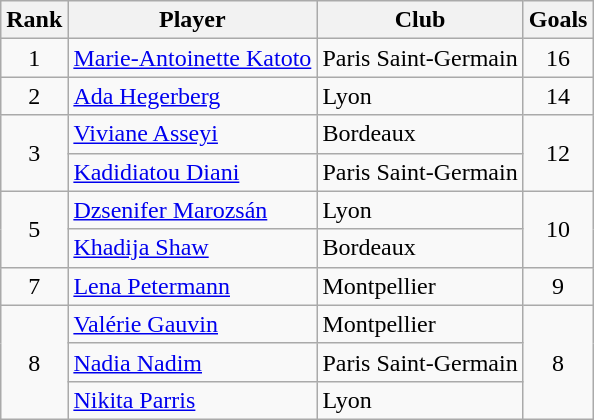<table class="wikitable" style="text-align:center">
<tr>
<th>Rank</th>
<th>Player</th>
<th>Club</th>
<th>Goals</th>
</tr>
<tr>
<td>1</td>
<td align="left"> <a href='#'>Marie-Antoinette Katoto</a></td>
<td align="left">Paris Saint-Germain</td>
<td>16</td>
</tr>
<tr>
<td>2</td>
<td align="left"> <a href='#'>Ada Hegerberg</a></td>
<td align="left">Lyon</td>
<td>14</td>
</tr>
<tr>
<td rowspan=2>3</td>
<td align="left"> <a href='#'>Viviane Asseyi</a></td>
<td align="left">Bordeaux</td>
<td rowspan=2>12</td>
</tr>
<tr>
<td align="left"> <a href='#'>Kadidiatou Diani</a></td>
<td align="left">Paris Saint-Germain</td>
</tr>
<tr>
<td rowspan=2>5</td>
<td align="left"> <a href='#'>Dzsenifer Marozsán</a></td>
<td align="left">Lyon</td>
<td rowspan=2>10</td>
</tr>
<tr>
<td align="left"> <a href='#'>Khadija Shaw</a></td>
<td align="left">Bordeaux</td>
</tr>
<tr>
<td>7</td>
<td align="left"> <a href='#'>Lena Petermann</a></td>
<td align="left">Montpellier</td>
<td>9</td>
</tr>
<tr>
<td rowspan=3>8</td>
<td align="left"> <a href='#'>Valérie Gauvin</a></td>
<td align="left">Montpellier</td>
<td rowspan=3>8</td>
</tr>
<tr>
<td align="left"> <a href='#'>Nadia Nadim</a></td>
<td align="left">Paris Saint-Germain</td>
</tr>
<tr>
<td align="left"> <a href='#'>Nikita Parris</a></td>
<td align="left">Lyon</td>
</tr>
</table>
